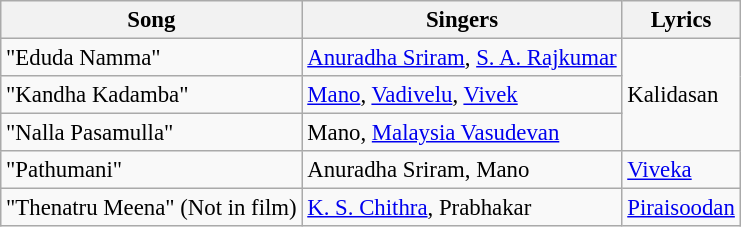<table class="wikitable" style="font-size:95%;">
<tr>
<th>Song</th>
<th>Singers</th>
<th>Lyrics</th>
</tr>
<tr>
<td>"Eduda Namma"</td>
<td><a href='#'>Anuradha Sriram</a>, <a href='#'>S. A. Rajkumar</a></td>
<td rowspan=3>Kalidasan</td>
</tr>
<tr>
<td>"Kandha Kadamba"</td>
<td><a href='#'>Mano</a>, <a href='#'>Vadivelu</a>, <a href='#'>Vivek</a></td>
</tr>
<tr>
<td>"Nalla Pasamulla"</td>
<td>Mano, <a href='#'>Malaysia Vasudevan</a></td>
</tr>
<tr>
<td>"Pathumani"</td>
<td>Anuradha Sriram, Mano</td>
<td><a href='#'>Viveka</a></td>
</tr>
<tr>
<td>"Thenatru Meena" (Not in film)</td>
<td><a href='#'>K. S. Chithra</a>, Prabhakar</td>
<td><a href='#'>Piraisoodan</a></td>
</tr>
</table>
